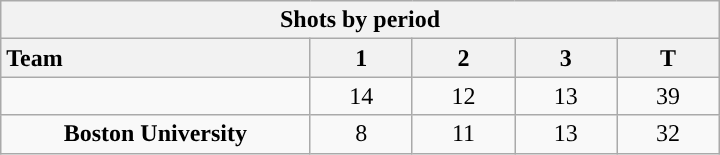<table class="wikitable" style="width:30em; text-align:right;">
<tr>
<th colspan=5>Shots by period</th>
</tr>
<tr>
<th style="width:10em; text-align:left;">Team</th>
<th style="width:3em;">1</th>
<th style="width:3em;">2</th>
<th style="width:3em;">3</th>
<th style="width:3em;">T</th>
</tr>
<tr>
<td style="text-align:center; "><strong></strong></td>
<td align=center>14</td>
<td align=center>12</td>
<td align=center>13</td>
<td align=center>39</td>
</tr>
<tr>
<td align=center><strong>Boston University</strong></td>
<td align=center>8</td>
<td align=center>11</td>
<td align=center>13</td>
<td align=center>32</td>
</tr>
</table>
